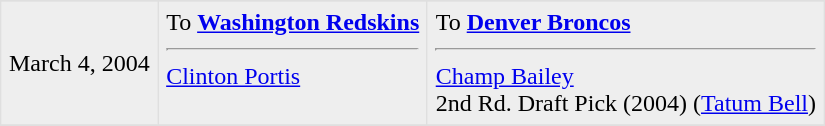<table border=1 style="border-collapse:collapse" bordercolor="#DFDFDF"  cellpadding="5">
<tr>
</tr>
<tr bgcolor="eeeeee">
<td>March 4, 2004<br></td>
<td valign="top">To <strong><a href='#'>Washington Redskins</a></strong><hr><a href='#'>Clinton Portis</a></td>
<td valign="top">To <strong><a href='#'>Denver Broncos</a></strong><hr><a href='#'>Champ Bailey</a> <br> 2nd Rd. Draft Pick (2004) (<a href='#'>Tatum Bell</a>)</td>
</tr>
<tr>
</tr>
</table>
